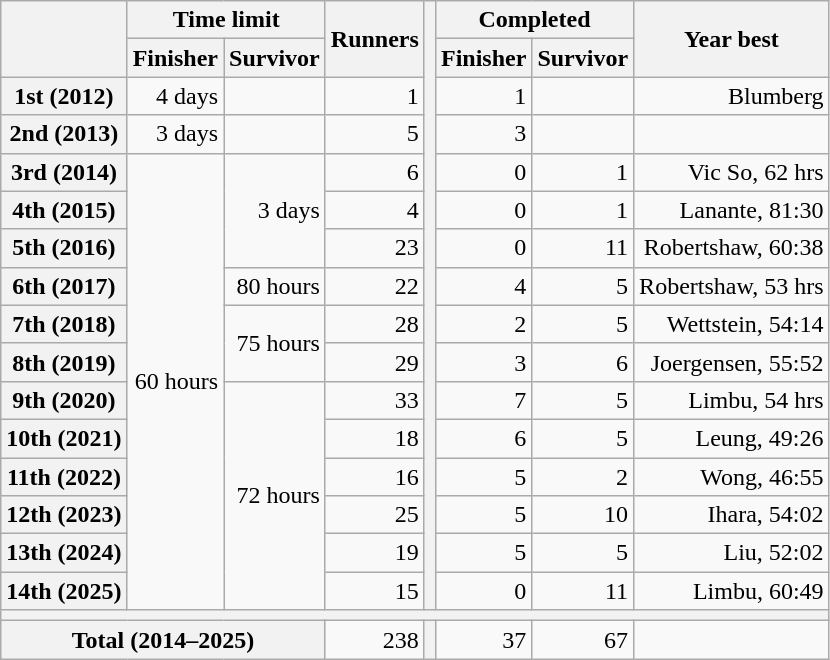<table class="wikitable" style="text-align:right;">
<tr>
<th rowspan="2"></th>
<th colspan="2">Time limit</th>
<th rowspan="2">Runners</th>
<th rowspan="16"></th>
<th colspan="2">Completed</th>
<th rowspan="2">Year best</th>
</tr>
<tr>
<th>Finisher</th>
<th>Survivor</th>
<th>Finisher</th>
<th>Survivor</th>
</tr>
<tr>
<th>1st (2012)</th>
<td>4 days</td>
<td></td>
<td>1</td>
<td>1</td>
<td></td>
<td>Blumberg</td>
</tr>
<tr>
<th>2nd (2013)</th>
<td>3 days</td>
<td></td>
<td>5</td>
<td>3</td>
<td></td>
<td></td>
</tr>
<tr>
<th>3rd (2014)</th>
<td rowspan="12">60 hours</td>
<td rowspan="3">3 days</td>
<td>6</td>
<td>0</td>
<td>1</td>
<td>Vic So, 62 hrs</td>
</tr>
<tr>
<th>4th (2015)</th>
<td>4</td>
<td>0</td>
<td>1</td>
<td>Lanante, 81:30</td>
</tr>
<tr>
<th>5th (2016)</th>
<td>23</td>
<td>0</td>
<td>11</td>
<td>Robertshaw, 60:38</td>
</tr>
<tr>
<th>6th (2017)</th>
<td>80 hours</td>
<td>22</td>
<td>4</td>
<td>5</td>
<td>Robertshaw, 53 hrs</td>
</tr>
<tr>
<th>7th (2018)</th>
<td rowspan="2">75 hours</td>
<td>28</td>
<td>2</td>
<td>5</td>
<td>Wettstein, 54:14</td>
</tr>
<tr>
<th>8th (2019)</th>
<td>29</td>
<td>3</td>
<td>6</td>
<td>Joergensen, 55:52</td>
</tr>
<tr>
<th>9th (2020)</th>
<td rowspan="6">72 hours</td>
<td>33</td>
<td>7</td>
<td>5</td>
<td>Limbu, 54 hrs</td>
</tr>
<tr>
<th>10th (2021)</th>
<td>18</td>
<td>6</td>
<td>5</td>
<td>Leung, 49:26</td>
</tr>
<tr>
<th>11th (2022)</th>
<td>16</td>
<td>5</td>
<td>2</td>
<td>Wong, 46:55</td>
</tr>
<tr>
<th>12th (2023)</th>
<td>25</td>
<td>5</td>
<td>10</td>
<td>Ihara, 54:02</td>
</tr>
<tr>
<th>13th (2024)</th>
<td>19</td>
<td>5</td>
<td>5</td>
<td>Liu, 52:02</td>
</tr>
<tr>
<th>14th (2025)</th>
<td>15</td>
<td>0</td>
<td>11</td>
<td>Limbu, 60:49</td>
</tr>
<tr>
<th colspan="8"></th>
</tr>
<tr>
<th colspan="3">Total (2014–2025)</th>
<td>238</td>
<th></th>
<td>37</td>
<td>67</td>
<td></td>
</tr>
</table>
